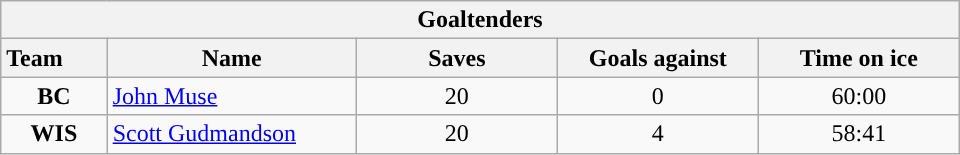<table class="wikitable" style="width:40em; text-align:right;">
<tr>
<th colspan=5>Goaltenders</th>
</tr>
<tr>
<th style="width:4em; text-align:left;">Team</th>
<th style="width:10em;">Name</th>
<th style="width:8em;">Saves</th>
<th style="width:8em;">Goals against</th>
<th style="width:8em;">Time on ice</th>
</tr>
<tr>
<td align=center><strong>BC</strong></td>
<td style="text-align:left;"><a href='#'>John Muse</a></td>
<td align=center>20</td>
<td align=center>0</td>
<td align=center>60:00</td>
</tr>
<tr>
<td align=center><strong>WIS</strong></td>
<td style="text-align:left;"><a href='#'>Scott Gudmandson</a></td>
<td align=center>20</td>
<td align=center>4</td>
<td align=center>58:41</td>
</tr>
</table>
